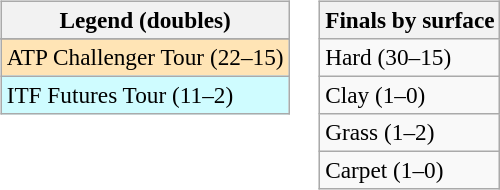<table>
<tr valign=top>
<td><br><table class=wikitable style=font-size:97%>
<tr>
<th>Legend (doubles)</th>
</tr>
<tr bgcolor=e5d1cb>
</tr>
<tr bgcolor=moccasin>
<td>ATP Challenger Tour (22–15)</td>
</tr>
<tr bgcolor=cffcff>
<td>ITF Futures Tour (11–2)</td>
</tr>
</table>
</td>
<td><br><table class=wikitable style=font-size:97%>
<tr>
<th>Finals by surface</th>
</tr>
<tr>
<td>Hard (30–15)</td>
</tr>
<tr>
<td>Clay (1–0)</td>
</tr>
<tr>
<td>Grass (1–2)</td>
</tr>
<tr>
<td>Carpet (1–0)</td>
</tr>
</table>
</td>
</tr>
</table>
